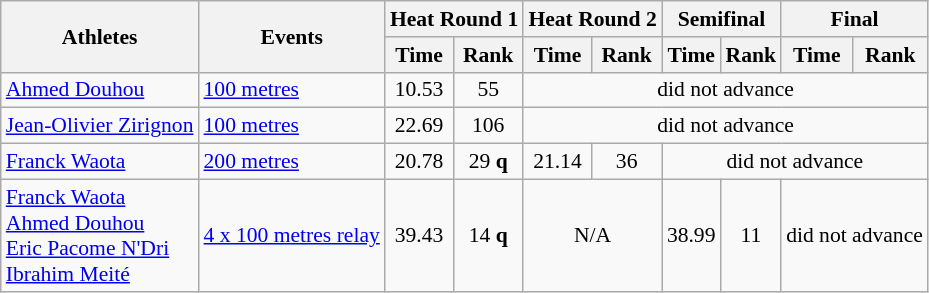<table class=wikitable style=font-size:90%>
<tr>
<th rowspan=2>Athletes</th>
<th rowspan=2>Events</th>
<th colspan=2>Heat Round 1</th>
<th colspan=2>Heat Round 2</th>
<th colspan=2>Semifinal</th>
<th colspan=2>Final</th>
</tr>
<tr>
<th>Time</th>
<th>Rank</th>
<th>Time</th>
<th>Rank</th>
<th>Time</th>
<th>Rank</th>
<th>Time</th>
<th>Rank</th>
</tr>
<tr>
<td><a href='#'>Ahmed Douhou</a></td>
<td><a href='#'>100 metres</a></td>
<td align=center>10.53</td>
<td align=center>55</td>
<td align=center colspan=6>did not advance</td>
</tr>
<tr>
<td><a href='#'>Jean-Olivier Zirignon</a></td>
<td><a href='#'>100 metres</a></td>
<td align=center>22.69</td>
<td align=center>106</td>
<td align=center colspan=6>did not advance</td>
</tr>
<tr>
<td><a href='#'>Franck Waota</a></td>
<td><a href='#'>200 metres</a></td>
<td align=center>20.78</td>
<td align=center>29 <strong>q</strong></td>
<td align=center>21.14</td>
<td align=center>36</td>
<td align=center colspan=6>did not advance</td>
</tr>
<tr>
<td><a href='#'>Franck Waota</a><br><a href='#'>Ahmed Douhou</a><br><a href='#'>Eric Pacome N'Dri</a><br><a href='#'>Ibrahim Meité</a></td>
<td><a href='#'>4 x 100 metres relay</a></td>
<td align=center>39.43</td>
<td align=center>14 <strong>q</strong></td>
<td align=center colspan=2>N/A</td>
<td align=center>38.99</td>
<td align=center>11</td>
<td align=center colspan=2>did not advance</td>
</tr>
</table>
